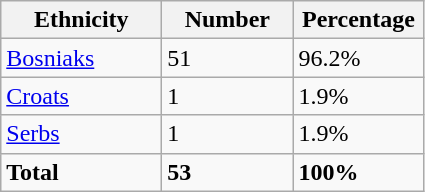<table class="wikitable">
<tr>
<th width="100px">Ethnicity</th>
<th width="80px">Number</th>
<th width="80px">Percentage</th>
</tr>
<tr>
<td><a href='#'>Bosniaks</a></td>
<td>51</td>
<td>96.2%</td>
</tr>
<tr>
<td><a href='#'>Croats</a></td>
<td>1</td>
<td>1.9%</td>
</tr>
<tr>
<td><a href='#'>Serbs</a></td>
<td>1</td>
<td>1.9%</td>
</tr>
<tr>
<td><strong>Total</strong></td>
<td><strong>53</strong></td>
<td><strong>100%</strong></td>
</tr>
</table>
